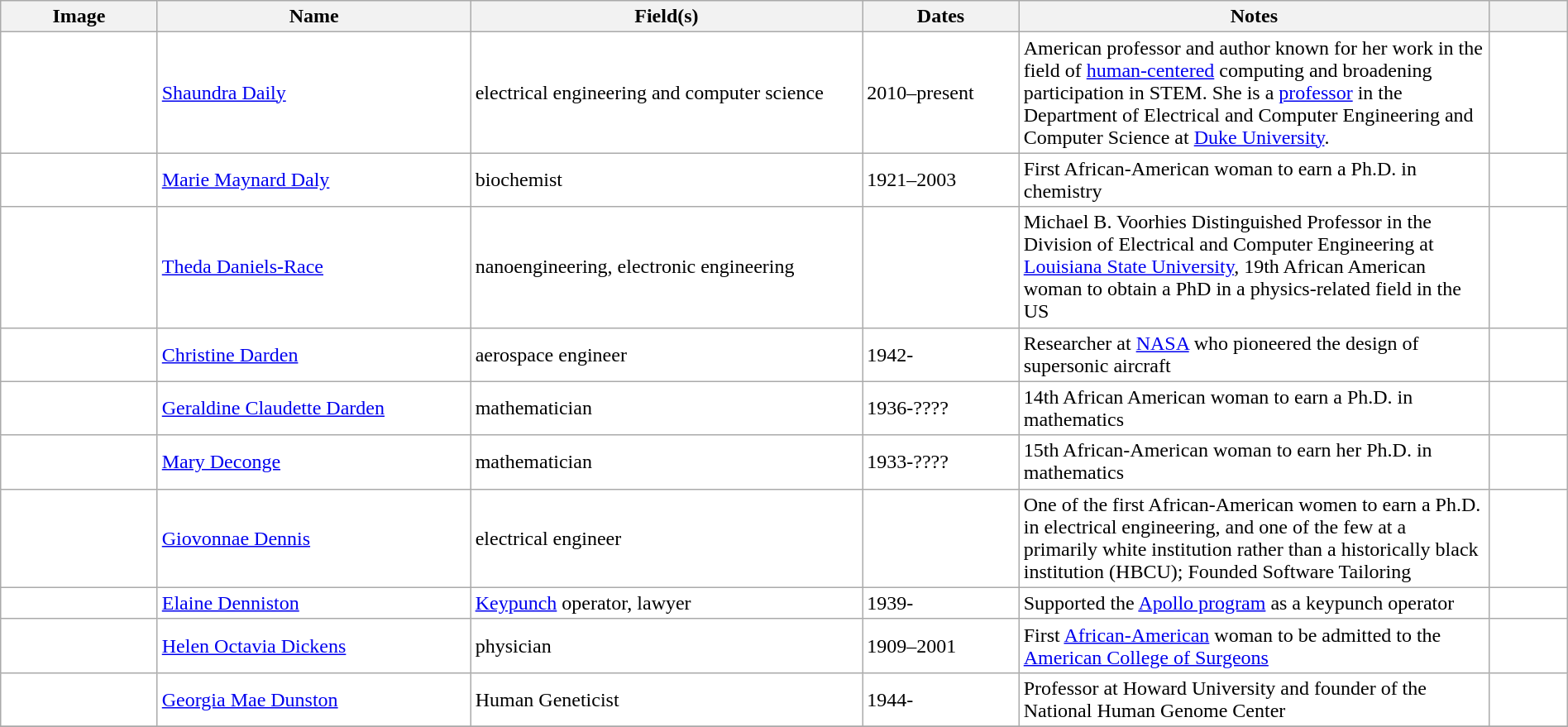<table class="wikitable sortable plainrowheaders" style="width:100%; background:#fff;">
<tr class="unsortable">
<th scope="col" class="unsortable">Image</th>
<th scope="col" style="width:20%;">Name</th>
<th scope="col" style="width:25%;">Field(s)</th>
<th scope="col" style="width:10%;">Dates</th>
<th scope="col" class="unsortable" style="width: 30%">Notes</th>
<th scope="col" class="unsortable" style="width: 5%"></th>
</tr>
<tr>
<td></td>
<td><a href='#'>Shaundra Daily</a></td>
<td>electrical engineering and computer science</td>
<td>2010–present</td>
<td>American professor and author known for her work in the field of <a href='#'>human-centered</a> computing and broadening participation in STEM. She is a <a href='#'>professor</a> in the Department of Electrical and Computer Engineering and Computer Science at <a href='#'>Duke University</a>.</td>
<td></td>
</tr>
<tr>
<td></td>
<td><a href='#'>Marie Maynard Daly</a></td>
<td>biochemist</td>
<td>1921–2003</td>
<td>First African-American woman to earn a Ph.D. in chemistry</td>
<td></td>
</tr>
<tr>
<td></td>
<td><a href='#'>Theda Daniels-Race</a></td>
<td>nanoengineering, electronic engineering</td>
<td></td>
<td>Michael B. Voorhies Distinguished Professor in the Division of Electrical and Computer Engineering at <a href='#'>Louisiana State University</a>, 19th African American woman to obtain a PhD in a physics-related field in the US</td>
<td></td>
</tr>
<tr>
<td></td>
<td><a href='#'>Christine Darden</a></td>
<td>aerospace engineer</td>
<td>1942-</td>
<td>Researcher at <a href='#'>NASA</a> who pioneered  the design of supersonic aircraft</td>
<td></td>
</tr>
<tr>
<td></td>
<td><a href='#'>Geraldine Claudette Darden</a></td>
<td>mathematician</td>
<td>1936-????</td>
<td>14th African American woman to earn a Ph.D. in mathematics</td>
<td></td>
</tr>
<tr>
<td></td>
<td><a href='#'>Mary Deconge</a></td>
<td>mathematician</td>
<td>1933-????</td>
<td>15th African-American woman to earn her Ph.D. in mathematics</td>
<td></td>
</tr>
<tr>
<td></td>
<td><a href='#'>Giovonnae Dennis</a></td>
<td>electrical engineer</td>
<td></td>
<td>One of the first African-American women to earn a Ph.D. in electrical engineering, and one of the few at a primarily white institution rather than a historically black institution (HBCU); Founded Software Tailoring</td>
<td></td>
</tr>
<tr>
<td></td>
<td><a href='#'>Elaine Denniston</a></td>
<td><a href='#'>Keypunch</a> operator, lawyer</td>
<td>1939-</td>
<td>Supported the <a href='#'>Apollo program</a> as a keypunch operator</td>
<td></td>
</tr>
<tr>
<td></td>
<td><a href='#'>Helen Octavia Dickens</a></td>
<td>physician</td>
<td>1909–2001</td>
<td>First <a href='#'>African-American</a> woman to be admitted to the <a href='#'>American College of Surgeons</a></td>
<td></td>
</tr>
<tr>
<td></td>
<td><a href='#'>Georgia Mae Dunston</a></td>
<td>Human Geneticist</td>
<td>1944-</td>
<td>Professor at Howard University and founder of the National Human Genome Center</td>
<td></td>
</tr>
<tr>
</tr>
</table>
